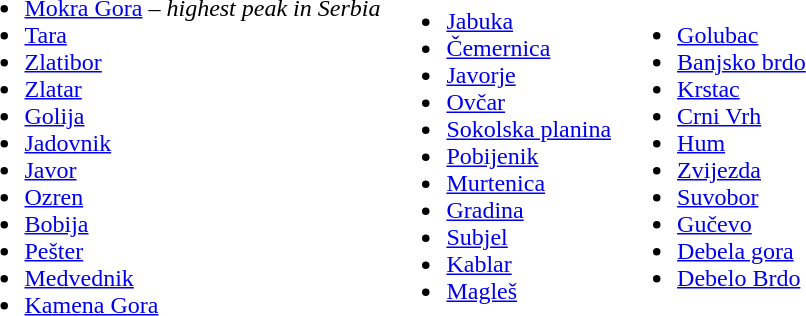<table>
<tr>
<td><br><ul><li><a href='#'>Mokra Gora</a> – <em>highest peak in Serbia</em></li><li><a href='#'>Tara</a></li><li><a href='#'>Zlatibor</a></li><li><a href='#'>Zlatar</a></li><li><a href='#'>Golija</a></li><li><a href='#'>Jadovnik</a></li><li><a href='#'>Javor</a></li><li><a href='#'>Ozren</a></li><li><a href='#'>Bobija</a></li><li><a href='#'>Pešter</a></li><li><a href='#'>Medvednik</a></li><li><a href='#'>Kamena Gora</a></li></ul></td>
<td><br><ul><li><a href='#'>Jabuka</a></li><li><a href='#'>Čemernica</a></li><li><a href='#'>Javorje</a></li><li><a href='#'>Ovčar</a></li><li><a href='#'>Sokolska planina</a></li><li><a href='#'>Pobijenik</a></li><li><a href='#'>Murtenica</a></li><li><a href='#'>Gradina</a></li><li><a href='#'>Subjel</a></li><li><a href='#'>Kablar</a></li><li><a href='#'>Magleš</a></li></ul></td>
<td><br><ul><li><a href='#'>Golubac</a></li><li><a href='#'>Banjsko brdo</a></li><li><a href='#'>Krstac</a></li><li><a href='#'>Crni Vrh</a></li><li><a href='#'>Hum</a></li><li><a href='#'>Zvijezda</a></li><li><a href='#'>Suvobor</a></li><li><a href='#'>Gučevo</a></li><li><a href='#'>Debela gora</a></li><li><a href='#'>Debelo Brdo</a></li></ul></td>
</tr>
</table>
